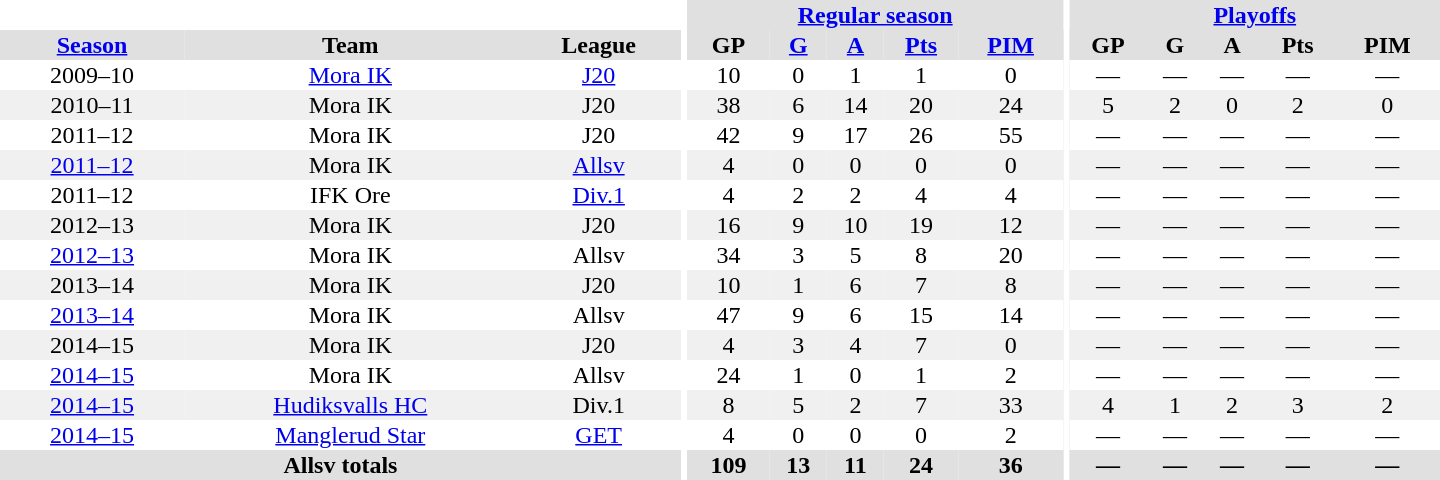<table border="0" cellpadding="1" cellspacing="0" style="text-align:center; width:60em">
<tr bgcolor="#e0e0e0">
<th colspan="3" bgcolor="#ffffff"></th>
<th rowspan="99" bgcolor="#ffffff"></th>
<th colspan="5"><a href='#'>Regular season</a></th>
<th rowspan="99" bgcolor="#ffffff"></th>
<th colspan="5"><a href='#'>Playoffs</a></th>
</tr>
<tr bgcolor="#e0e0e0">
<th><a href='#'>Season</a></th>
<th>Team</th>
<th>League</th>
<th>GP</th>
<th><a href='#'>G</a></th>
<th><a href='#'>A</a></th>
<th><a href='#'>Pts</a></th>
<th><a href='#'>PIM</a></th>
<th>GP</th>
<th>G</th>
<th>A</th>
<th>Pts</th>
<th>PIM</th>
</tr>
<tr>
<td>2009–10</td>
<td><a href='#'>Mora IK</a></td>
<td><a href='#'>J20</a></td>
<td>10</td>
<td>0</td>
<td>1</td>
<td>1</td>
<td>0</td>
<td>—</td>
<td>—</td>
<td>—</td>
<td>—</td>
<td>—</td>
</tr>
<tr bgcolor="#f0f0f0">
<td>2010–11</td>
<td>Mora IK</td>
<td>J20</td>
<td>38</td>
<td>6</td>
<td>14</td>
<td>20</td>
<td>24</td>
<td>5</td>
<td>2</td>
<td>0</td>
<td>2</td>
<td>0</td>
</tr>
<tr>
<td>2011–12</td>
<td>Mora IK</td>
<td>J20</td>
<td>42</td>
<td>9</td>
<td>17</td>
<td>26</td>
<td>55</td>
<td>—</td>
<td>—</td>
<td>—</td>
<td>—</td>
<td>—</td>
</tr>
<tr bgcolor="#f0f0f0">
<td><a href='#'>2011–12</a></td>
<td>Mora IK</td>
<td><a href='#'>Allsv</a></td>
<td>4</td>
<td>0</td>
<td>0</td>
<td>0</td>
<td>0</td>
<td>—</td>
<td>—</td>
<td>—</td>
<td>—</td>
<td>—</td>
</tr>
<tr>
<td>2011–12</td>
<td>IFK Ore</td>
<td><a href='#'>Div.1</a></td>
<td>4</td>
<td>2</td>
<td>2</td>
<td>4</td>
<td>4</td>
<td>—</td>
<td>—</td>
<td>—</td>
<td>—</td>
<td>—</td>
</tr>
<tr bgcolor="#f0f0f0">
<td>2012–13</td>
<td>Mora IK</td>
<td>J20</td>
<td>16</td>
<td>9</td>
<td>10</td>
<td>19</td>
<td>12</td>
<td>—</td>
<td>—</td>
<td>—</td>
<td>—</td>
<td>—</td>
</tr>
<tr>
<td><a href='#'>2012–13</a></td>
<td>Mora IK</td>
<td>Allsv</td>
<td>34</td>
<td>3</td>
<td>5</td>
<td>8</td>
<td>20</td>
<td>—</td>
<td>—</td>
<td>—</td>
<td>—</td>
<td>—</td>
</tr>
<tr bgcolor="#f0f0f0">
<td>2013–14</td>
<td>Mora IK</td>
<td>J20</td>
<td>10</td>
<td>1</td>
<td>6</td>
<td>7</td>
<td>8</td>
<td>—</td>
<td>—</td>
<td>—</td>
<td>—</td>
<td>—</td>
</tr>
<tr>
<td><a href='#'>2013–14</a></td>
<td>Mora IK</td>
<td>Allsv</td>
<td>47</td>
<td>9</td>
<td>6</td>
<td>15</td>
<td>14</td>
<td>—</td>
<td>—</td>
<td>—</td>
<td>—</td>
<td>—</td>
</tr>
<tr bgcolor="#f0f0f0">
<td>2014–15</td>
<td>Mora IK</td>
<td>J20</td>
<td>4</td>
<td>3</td>
<td>4</td>
<td>7</td>
<td>0</td>
<td>—</td>
<td>—</td>
<td>—</td>
<td>—</td>
<td>—</td>
</tr>
<tr>
<td><a href='#'>2014–15</a></td>
<td>Mora IK</td>
<td>Allsv</td>
<td>24</td>
<td>1</td>
<td>0</td>
<td>1</td>
<td>2</td>
<td>—</td>
<td>—</td>
<td>—</td>
<td>—</td>
<td>—</td>
</tr>
<tr bgcolor="#f0f0f0">
<td><a href='#'>2014–15</a></td>
<td><a href='#'>Hudiksvalls HC</a></td>
<td>Div.1</td>
<td>8</td>
<td>5</td>
<td>2</td>
<td>7</td>
<td>33</td>
<td>4</td>
<td>1</td>
<td>2</td>
<td>3</td>
<td>2</td>
</tr>
<tr>
<td><a href='#'>2014–15</a></td>
<td><a href='#'>Manglerud Star</a></td>
<td><a href='#'>GET</a></td>
<td>4</td>
<td>0</td>
<td>0</td>
<td>0</td>
<td>2</td>
<td>—</td>
<td>—</td>
<td>—</td>
<td>—</td>
<td>—</td>
</tr>
<tr bgcolor="#e0e0e0">
<th colspan="3">Allsv totals</th>
<th>109</th>
<th>13</th>
<th>11</th>
<th>24</th>
<th>36</th>
<th>—</th>
<th>—</th>
<th>—</th>
<th>—</th>
<th>—</th>
</tr>
</table>
